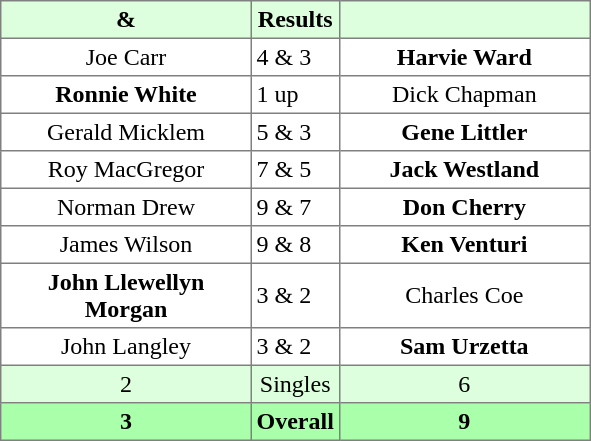<table border="1" cellpadding="3" style="border-collapse: collapse; text-align:center;">
<tr style="background:#ddffdd;">
<th width=160> & </th>
<th>Results</th>
<th width=160></th>
</tr>
<tr>
<td>Joe Carr</td>
<td align=left> 4 & 3</td>
<td><strong>Harvie Ward</strong></td>
</tr>
<tr>
<td><strong>Ronnie White</strong></td>
<td align=left> 1 up</td>
<td>Dick Chapman</td>
</tr>
<tr>
<td>Gerald Micklem</td>
<td align=left> 5 & 3</td>
<td><strong>Gene Littler</strong></td>
</tr>
<tr>
<td>Roy MacGregor</td>
<td align=left> 7 & 5</td>
<td><strong>Jack Westland</strong></td>
</tr>
<tr>
<td>Norman Drew</td>
<td align=left> 9 & 7</td>
<td><strong>Don Cherry</strong></td>
</tr>
<tr>
<td>James Wilson</td>
<td align=left> 9 & 8</td>
<td><strong>Ken Venturi</strong></td>
</tr>
<tr>
<td><strong>John Llewellyn Morgan</strong></td>
<td align=left> 3 & 2</td>
<td>Charles Coe</td>
</tr>
<tr>
<td>John Langley</td>
<td align=left> 3 & 2</td>
<td><strong>Sam Urzetta</strong></td>
</tr>
<tr style="background:#ddffdd;">
<td>2</td>
<td>Singles</td>
<td>6</td>
</tr>
<tr style="background:#aaffaa;">
<th>3</th>
<th>Overall</th>
<th>9</th>
</tr>
</table>
